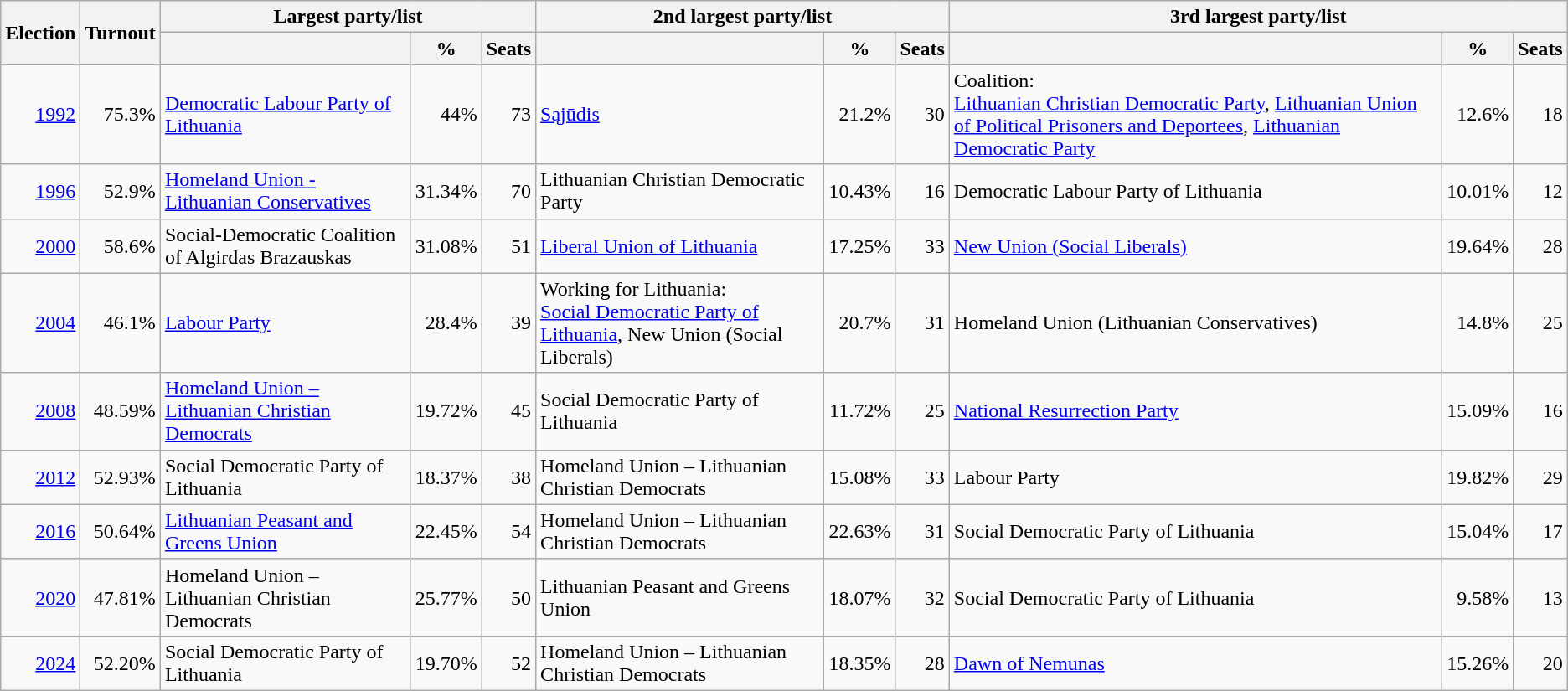<table class=wikitable style=text-align:right>
<tr>
<th rowspan=2>Election</th>
<th rowspan=2>Turnout</th>
<th colspan=3>Largest party/list</th>
<th colspan=3>2nd largest party/list</th>
<th colspan=3>3rd largest party/list</th>
</tr>
<tr>
<th></th>
<th>%</th>
<th>Seats</th>
<th></th>
<th>%</th>
<th>Seats</th>
<th></th>
<th>%</th>
<th>Seats</th>
</tr>
<tr>
<td align=right><a href='#'>1992</a></td>
<td>75.3%</td>
<td align=left><a href='#'>Democratic Labour Party of Lithuania</a></td>
<td>44%</td>
<td>73</td>
<td align=left><a href='#'>Sąjūdis</a></td>
<td>21.2%</td>
<td>30</td>
<td align=left>Coalition:<br><a href='#'>Lithuanian Christian Democratic Party</a>,
<a href='#'>Lithuanian Union of Political Prisoners and Deportees</a>,
<a href='#'>Lithuanian Democratic Party</a></td>
<td>12.6%</td>
<td>18</td>
</tr>
<tr>
<td align=right><a href='#'>1996</a></td>
<td>52.9%</td>
<td align=left><a href='#'>Homeland Union - Lithuanian Conservatives</a></td>
<td>31.34%</td>
<td>70</td>
<td align=left>Lithuanian Christian Democratic Party</td>
<td>10.43%</td>
<td>16</td>
<td align=left>Democratic Labour Party of Lithuania</td>
<td>10.01%</td>
<td>12</td>
</tr>
<tr>
<td align=right><a href='#'>2000</a></td>
<td>58.6%</td>
<td align=left>Social-Democratic Coalition of Algirdas Brazauskas</td>
<td>31.08%</td>
<td>51</td>
<td align=left><a href='#'>Liberal Union of Lithuania</a></td>
<td>17.25%</td>
<td>33</td>
<td align=left><a href='#'>New Union (Social Liberals)</a></td>
<td>19.64%</td>
<td>28</td>
</tr>
<tr>
<td align=right><a href='#'>2004</a></td>
<td>46.1%</td>
<td align=left><a href='#'>Labour Party</a></td>
<td>28.4%</td>
<td>39</td>
<td align=left>Working for Lithuania:<br><a href='#'>Social Democratic Party of Lithuania</a>,
New Union (Social Liberals)</td>
<td>20.7%</td>
<td>31</td>
<td align=left>Homeland Union (Lithuanian Conservatives)</td>
<td>14.8%</td>
<td>25</td>
</tr>
<tr>
<td align=right><a href='#'>2008</a></td>
<td>48.59%</td>
<td align=left><a href='#'>Homeland Union – Lithuanian Christian Democrats</a></td>
<td>19.72%</td>
<td>45</td>
<td align=left>Social Democratic Party of Lithuania</td>
<td>11.72%</td>
<td>25</td>
<td align=left><a href='#'>National Resurrection Party</a></td>
<td>15.09%</td>
<td>16</td>
</tr>
<tr>
<td align=right><a href='#'>2012</a></td>
<td>52.93%</td>
<td align=left>Social Democratic Party of Lithuania</td>
<td>18.37%</td>
<td>38</td>
<td align=left>Homeland Union – Lithuanian Christian Democrats</td>
<td>15.08%</td>
<td>33</td>
<td align=left>Labour Party</td>
<td>19.82%</td>
<td>29</td>
</tr>
<tr>
<td align=right><a href='#'>2016</a></td>
<td>50.64%</td>
<td align=left><a href='#'>Lithuanian Peasant and Greens Union</a></td>
<td>22.45%</td>
<td>54</td>
<td align=left>Homeland Union – Lithuanian Christian Democrats</td>
<td>22.63%</td>
<td>31</td>
<td align=left>Social Democratic Party of Lithuania</td>
<td>15.04%</td>
<td>17</td>
</tr>
<tr>
<td align=right><a href='#'>2020</a></td>
<td>47.81%</td>
<td align=left>Homeland Union – Lithuanian Christian Democrats</td>
<td>25.77%</td>
<td>50</td>
<td align=left>Lithuanian Peasant and Greens Union</td>
<td>18.07%</td>
<td>32</td>
<td align=left>Social Democratic Party of Lithuania</td>
<td>9.58%</td>
<td>13</td>
</tr>
<tr>
<td align=right><a href='#'>2024</a></td>
<td>52.20%</td>
<td align=left>Social Democratic Party of Lithuania</td>
<td>19.70%</td>
<td>52</td>
<td align=left>Homeland Union – Lithuanian Christian Democrats</td>
<td>18.35%</td>
<td>28</td>
<td align=left><a href='#'>Dawn of Nemunas</a></td>
<td>15.26%</td>
<td>20</td>
</tr>
</table>
